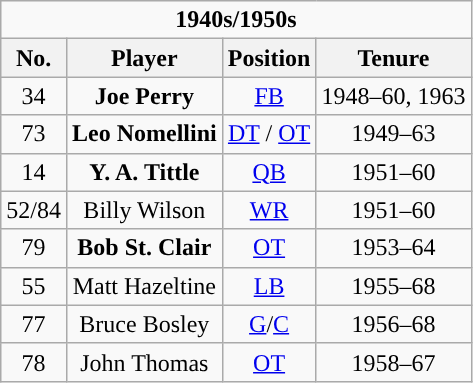<table class="wikitable" style="text-align:center">
<tr>
<td colspan="4"><strong>1940s/1950s</strong></td>
</tr>
<tr>
<th>No.</th>
<th>Player</th>
<th>Position</th>
<th>Tenure</th>
</tr>
<tr>
<td>34</td>
<td><strong>Joe Perry</strong></td>
<td><a href='#'>FB</a></td>
<td>1948–60, 1963</td>
</tr>
<tr>
<td>73</td>
<td><strong>Leo Nomellini</strong></td>
<td><a href='#'>DT</a> / <a href='#'>OT</a></td>
<td>1949–63</td>
</tr>
<tr>
<td>14</td>
<td><strong>Y. A. Tittle</strong></td>
<td><a href='#'>QB</a></td>
<td>1951–60</td>
</tr>
<tr>
<td>52/84</td>
<td>Billy Wilson</td>
<td><a href='#'>WR</a></td>
<td>1951–60</td>
</tr>
<tr>
<td>79</td>
<td><strong>Bob St. Clair</strong></td>
<td><a href='#'>OT</a></td>
<td>1953–64</td>
</tr>
<tr>
<td>55</td>
<td>Matt Hazeltine</td>
<td><a href='#'>LB</a></td>
<td>1955–68</td>
</tr>
<tr>
<td>77</td>
<td>Bruce Bosley</td>
<td><a href='#'>G</a>/<a href='#'>C</a></td>
<td>1956–68</td>
</tr>
<tr>
<td>78</td>
<td>John Thomas</td>
<td><a href='#'>OT</a></td>
<td>1958–67</td>
</tr>
</table>
